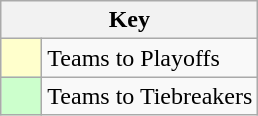<table class="wikitable" style="text-align: center;">
<tr>
<th colspan=2>Key</th>
</tr>
<tr>
<td style="background:#ffffcc; width:20px;"></td>
<td align=left>Teams to Playoffs</td>
</tr>
<tr>
<td style="background:#ccffcc; width:20px;"></td>
<td align=left>Teams to Tiebreakers</td>
</tr>
</table>
